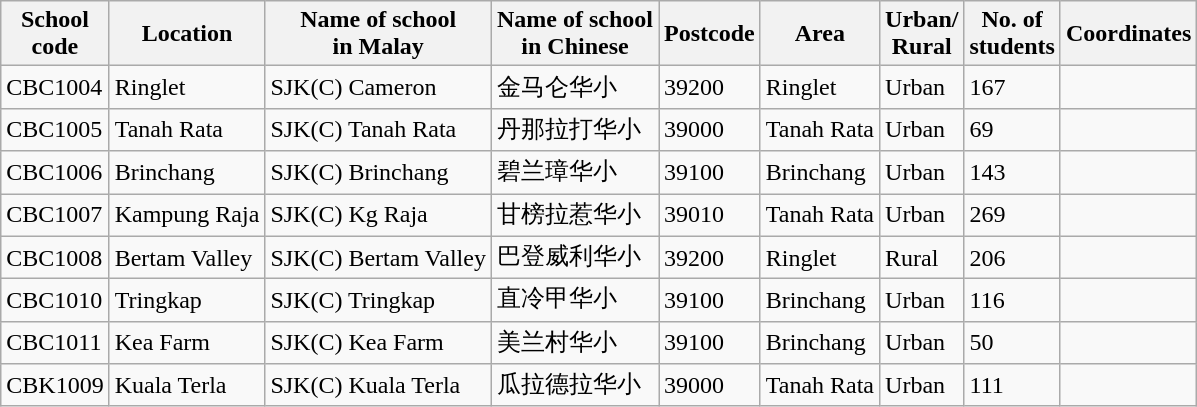<table class="wikitable sortable">
<tr>
<th>School<br>code</th>
<th>Location</th>
<th>Name of school<br>in Malay</th>
<th>Name of school<br>in Chinese</th>
<th>Postcode</th>
<th>Area</th>
<th>Urban/<br>Rural</th>
<th>No. of<br>students</th>
<th>Coordinates</th>
</tr>
<tr>
<td>CBC1004</td>
<td>Ringlet</td>
<td>SJK(C) Cameron</td>
<td>金马仑华小</td>
<td>39200</td>
<td>Ringlet</td>
<td>Urban</td>
<td>167</td>
<td></td>
</tr>
<tr>
<td>CBC1005</td>
<td>Tanah Rata</td>
<td>SJK(C) Tanah Rata</td>
<td>丹那拉打华小</td>
<td>39000</td>
<td>Tanah Rata</td>
<td>Urban</td>
<td>69</td>
<td></td>
</tr>
<tr>
<td>CBC1006</td>
<td>Brinchang</td>
<td>SJK(C) Brinchang</td>
<td>碧兰璋华小</td>
<td>39100</td>
<td>Brinchang</td>
<td>Urban</td>
<td>143</td>
<td></td>
</tr>
<tr>
<td>CBC1007</td>
<td>Kampung Raja</td>
<td>SJK(C) Kg Raja</td>
<td>甘榜拉惹华小</td>
<td>39010</td>
<td>Tanah Rata</td>
<td>Urban</td>
<td>269</td>
<td></td>
</tr>
<tr>
<td>CBC1008</td>
<td>Bertam Valley</td>
<td>SJK(C) Bertam Valley</td>
<td>巴登威利华小</td>
<td>39200</td>
<td>Ringlet</td>
<td>Rural</td>
<td>206</td>
<td></td>
</tr>
<tr>
<td>CBC1010</td>
<td>Tringkap</td>
<td>SJK(C) Tringkap</td>
<td>直冷甲华小</td>
<td>39100</td>
<td>Brinchang</td>
<td>Urban</td>
<td>116</td>
<td></td>
</tr>
<tr>
<td>CBC1011</td>
<td>Kea Farm</td>
<td>SJK(C) Kea Farm</td>
<td>美兰村华小</td>
<td>39100</td>
<td>Brinchang</td>
<td>Urban</td>
<td>50</td>
<td></td>
</tr>
<tr>
<td>CBK1009</td>
<td>Kuala Terla</td>
<td>SJK(C) Kuala Terla</td>
<td>瓜拉德拉华小</td>
<td>39000</td>
<td>Tanah Rata</td>
<td>Urban</td>
<td>111</td>
<td></td>
</tr>
</table>
